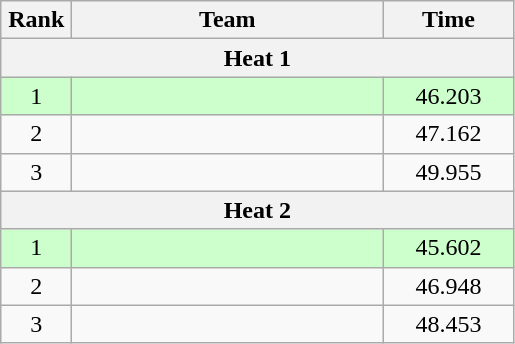<table class=wikitable style="text-align:center">
<tr>
<th width=40>Rank</th>
<th width=200>Team</th>
<th width=80>Time</th>
</tr>
<tr>
<th colspan=3>Heat 1</th>
</tr>
<tr bgcolor="#ccffcc">
<td>1</td>
<td align=left></td>
<td>46.203</td>
</tr>
<tr>
<td>2</td>
<td align=left></td>
<td>47.162</td>
</tr>
<tr>
<td>3</td>
<td align=left></td>
<td>49.955</td>
</tr>
<tr>
<th colspan=3>Heat 2</th>
</tr>
<tr bgcolor="#ccffcc">
<td>1</td>
<td align=left></td>
<td>45.602</td>
</tr>
<tr>
<td>2</td>
<td align=left></td>
<td>46.948</td>
</tr>
<tr>
<td>3</td>
<td align=left></td>
<td>48.453</td>
</tr>
</table>
